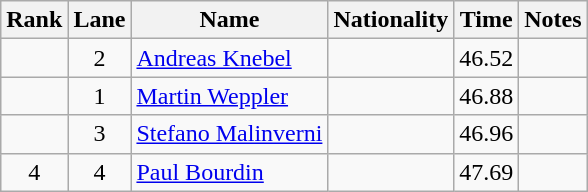<table class="wikitable sortable" style="text-align:center">
<tr>
<th>Rank</th>
<th>Lane</th>
<th>Name</th>
<th>Nationality</th>
<th>Time</th>
<th>Notes</th>
</tr>
<tr>
<td></td>
<td>2</td>
<td align="left"><a href='#'>Andreas Knebel</a></td>
<td align=left></td>
<td>46.52</td>
<td></td>
</tr>
<tr>
<td></td>
<td>1</td>
<td align="left"><a href='#'>Martin Weppler</a></td>
<td align=left></td>
<td>46.88</td>
<td></td>
</tr>
<tr>
<td></td>
<td>3</td>
<td align="left"><a href='#'>Stefano Malinverni</a></td>
<td align=left></td>
<td>46.96</td>
<td></td>
</tr>
<tr>
<td>4</td>
<td>4</td>
<td align="left"><a href='#'>Paul Bourdin</a></td>
<td align=left></td>
<td>47.69</td>
<td></td>
</tr>
</table>
